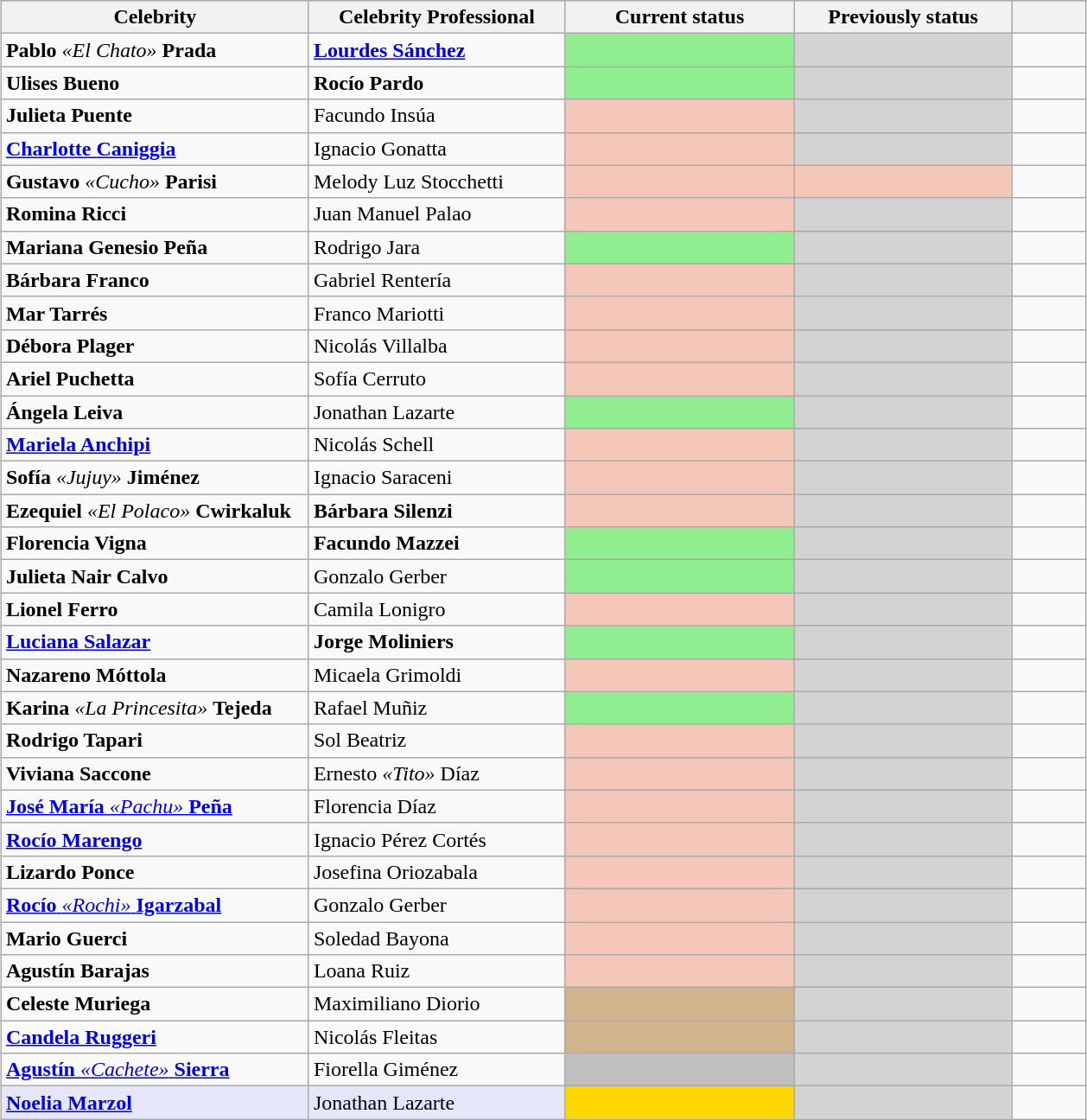<table class="wikitable" style="margin:auto">
<tr bgcolor="lightgrey">
<th width="230">Celebrity</th>
<th width="190">Celebrity  Professional</th>
<th width="170">Current status</th>
<th width="160">Previously status</th>
<th class="unsortable" width="50"></th>
</tr>
<tr>
<td><strong>Pablo</strong> <em>«El Chato»</em> <strong>Prada</strong><br></td>
<td><strong><a href='#'>Lourdes Sánchez</a></strong><br></td>
<td style="background:lightgreen"></td>
<td style="background:lightgrey"></td>
<td align="center"></td>
</tr>
<tr>
<td><strong>Ulises Bueno</strong><br></td>
<td><strong>Rocío Pardo</strong><br></td>
<td style="background:lightgreen"></td>
<td style="background:lightgrey"></td>
<td align="center"></td>
</tr>
<tr>
<td><strong>Julieta Puente</strong><br></td>
<td>Facundo Insúa</td>
<td style="background:#f4c7b8"></td>
<td style="background:lightgrey"></td>
<td align="center"></td>
</tr>
<tr>
<td><strong><a href='#'>Charlotte Caniggia</a></strong><br></td>
<td>Ignacio Gonatta</td>
<td style="background:#f4c7b8"></td>
<td style="background:lightgrey"></td>
<td align="center"></td>
</tr>
<tr>
<td><strong>Gustavo</strong> <em>«Cucho»</em> <strong>Parisi</strong><br></td>
<td>Melody Luz Stocchetti</td>
<td style="background:#f4c7b8"></td>
<td style="background:#f4c7b8"></td>
<td align="center"></td>
</tr>
<tr>
<td><strong>Romina Ricci</strong><br></td>
<td>Juan Manuel Palao</td>
<td style="background:#f4c7b8"></td>
<td style="background:lightgrey"></td>
<td align="center"></td>
</tr>
<tr>
<td><strong>Mariana Genesio Peña</strong><br></td>
<td>Rodrigo Jara</td>
<td style="background:lightgreen"></td>
<td style="background:lightgrey"></td>
<td align="center"></td>
</tr>
<tr>
<td><strong>Bárbara Franco</strong><br></td>
<td>Gabriel Rentería</td>
<td style="background:#f4c7b8"></td>
<td style="background:lightgrey"></td>
<td align="center"></td>
</tr>
<tr>
<td><strong>Mar Tarrés</strong><br></td>
<td>Franco Mariotti</td>
<td style="background:#f4c7b8"></td>
<td style="background:lightgrey"></td>
<td align="center"></td>
</tr>
<tr>
<td><strong>Débora Plager</strong><br></td>
<td>Nicolás Villalba</td>
<td style="background:#f4c7b8"></td>
<td style="background:lightgrey"></td>
<td align="center"></td>
</tr>
<tr>
<td><strong>Ariel Puchetta</strong><br></td>
<td>Sofía Cerruto</td>
<td style="background:#f4c7b8"></td>
<td style="background:lightgrey"></td>
<td align="center"></td>
</tr>
<tr>
<td><strong>Ángela Leiva</strong><br></td>
<td>Jonathan Lazarte</td>
<td style="background:lightgreen"></td>
<td style="background:lightgrey"></td>
<td align="center"></td>
</tr>
<tr>
<td><strong><a href='#'>Mariela Anchipi</a></strong><br></td>
<td>Nicolás Schell</td>
<td style="background:#f4c7b8"></td>
<td style="background:lightgrey"></td>
<td align="center"></td>
</tr>
<tr>
<td><strong>Sofía</strong> <em>«Jujuy»</em> <strong>Jiménez</strong><br></td>
<td>Ignacio Saraceni</td>
<td style="background:#f4c7b8"></td>
<td style="background:lightgrey"></td>
<td align="center"></td>
</tr>
<tr>
<td><strong>Ezequiel</strong> <em>«El Polaco»</em> <strong>Cwirkaluk</strong><br></td>
<td><strong>Bárbara Silenzi</strong><br></td>
<td style="background:#f4c7b8"></td>
<td style="background:lightgrey"></td>
<td align="center"></td>
</tr>
<tr>
<td><strong>Florencia Vigna</strong><br></td>
<td><strong>Facundo Mazzei</strong><br></td>
<td style="background:lightgreen"></td>
<td style="background:lightgrey"></td>
<td align="center"></td>
</tr>
<tr>
<td><strong>Julieta Nair Calvo</strong><br></td>
<td>Gonzalo Gerber</td>
<td style="background:lightgreen"></td>
<td style="background:lightgrey"></td>
<td align="center"></td>
</tr>
<tr>
<td><strong>Lionel Ferro</strong><br></td>
<td>Camila Lonigro</td>
<td style="background:#f4c7b8"></td>
<td style="background:lightgrey"></td>
<td align="center"></td>
</tr>
<tr>
<td><strong><a href='#'>Luciana Salazar</a></strong><br></td>
<td><strong>Jorge Moliniers</strong><br></td>
<td style="background:lightgreen"></td>
<td style="background:lightgrey"></td>
<td align="center"></td>
</tr>
<tr>
<td><strong>Nazareno Móttola</strong><br></td>
<td>Micaela Grimoldi</td>
<td style="background:#f4c7b8"></td>
<td style="background:lightgrey"></td>
<td align="center"></td>
</tr>
<tr>
<td><strong>Karina</strong> <em>«La Princesita»</em> <strong>Tejeda</strong><br></td>
<td>Rafael Muñiz</td>
<td style="background:lightgreen"></td>
<td style="background:lightgrey"></td>
<td align="center"></td>
</tr>
<tr>
<td><strong>Rodrigo Tapari</strong><br></td>
<td>Sol Beatriz</td>
<td style="background:#f4c7b8"></td>
<td style="background:lightgrey"></td>
<td align="center"></td>
</tr>
<tr>
<td><strong>Viviana Saccone</strong><br></td>
<td>Ernesto <em>«Tito»</em> Díaz</td>
<td style="background:#f4c7b8"></td>
<td style="background:lightgrey"></td>
<td align="center"></td>
</tr>
<tr>
<td><a href='#'><strong>José María</strong> <em>«Pachu»</em> <strong>Peña</strong></a><br></td>
<td>Florencia Díaz</td>
<td style="background:#f4c7b8"></td>
<td style="background:lightgrey"></td>
<td align="center"></td>
</tr>
<tr>
<td><strong><a href='#'>Rocío Marengo</a></strong><br></td>
<td>Ignacio Pérez Cortés</td>
<td style="background:#f4c7b8"></td>
<td style="background:lightgrey"></td>
<td align="center"></td>
</tr>
<tr>
<td><strong>Lizardo Ponce</strong><br></td>
<td>Josefina Oriozabala</td>
<td style="background:#f4c7b8"></td>
<td style="background:lightgrey"></td>
<td align="center"></td>
</tr>
<tr>
<td><a href='#'><strong>Rocío</strong> <em>«Rochi»</em> <strong>Igarzabal</strong></a><br></td>
<td>Gonzalo Gerber</td>
<td style="background:#f4c7b8"></td>
<td style="background:lightgrey"></td>
<td align="center"></td>
</tr>
<tr>
<td><strong>Mario Guerci</strong><br></td>
<td>Soledad Bayona</td>
<td style="background:#f4c7b8"></td>
<td style="background:lightgrey"></td>
<td align="center"></td>
</tr>
<tr>
<td><strong>Agustín Barajas</strong><br></td>
<td>Loana Ruiz</td>
<td style="background:#f4c7b8"></td>
<td style="background:lightgrey"></td>
<td align="center"></td>
</tr>
<tr>
<td><strong>Celeste Muriega</strong><br></td>
<td>Maximiliano Diorio</td>
<td style="background:tan"></td>
<td style="background:lightgrey"></td>
<td align="center"></td>
</tr>
<tr>
<td><strong><a href='#'>Candela Ruggeri</a></strong><br></td>
<td>Nicolás Fleitas</td>
<td style="background:tan"></td>
<td style="background:lightgrey"></td>
<td align="center"></td>
</tr>
<tr>
<td><a href='#'><strong>Agustín</strong> <em>«Cachete»</em> <strong>Sierra</strong></a><br></td>
<td>Fiorella Giménez</td>
<td style="background:silver"></td>
<td style="background:lightgrey"></td>
<td align="center"></td>
</tr>
<tr>
<td style="background:lavender"><strong><a href='#'>Noelia Marzol</a></strong><br></td>
<td style="background:lavender">Jonathan Lazarte</td>
<td style="background:gold"></td>
<td style="background:lightgrey"></td>
<td align="center"></td>
</tr>
</table>
